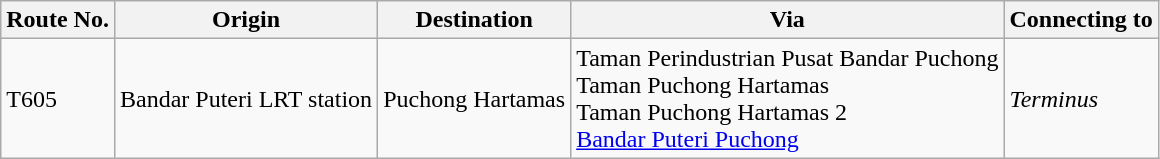<table class="wikitable">
<tr>
<th>Route No.</th>
<th>Origin</th>
<th>Destination</th>
<th>Via</th>
<th>Connecting to</th>
</tr>
<tr>
<td>T605</td>
<td> Bandar Puteri LRT station</td>
<td>Puchong Hartamas</td>
<td>Taman Perindustrian Pusat Bandar Puchong <br> Taman Puchong Hartamas <br> Taman Puchong Hartamas 2 <br> <a href='#'>Bandar Puteri Puchong</a></td>
<td><em>Terminus</em></td>
</tr>
</table>
